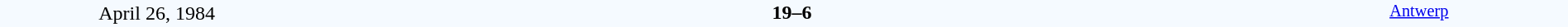<table style="width: 100%; background:#F5FAFF;" cellspacing="0">
<tr>
<td align=center rowspan=3 width=20%>April 26, 1984<br></td>
</tr>
<tr>
<td width=24% align=right></td>
<td align=center width=13%><strong>19–6</strong></td>
<td width=24%></td>
<td style=font-size:85% rowspan=3 valign=top align=center><a href='#'>Antwerp</a></td>
</tr>
<tr style=font-size:85%>
<td align=right></td>
<td align=center></td>
<td></td>
</tr>
</table>
